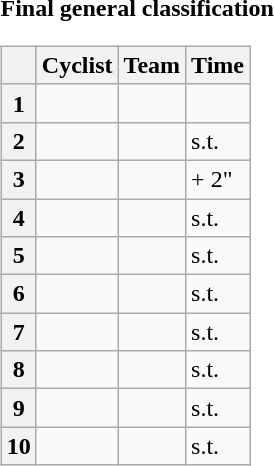<table>
<tr>
<td><strong>Final general classification</strong><br><table class="wikitable">
<tr>
<th scope="col"></th>
<th scope="col">Cyclist</th>
<th scope="col">Team</th>
<th>Time</th>
</tr>
<tr>
<th style="text-align:center;">1</th>
<td></td>
<td style="text-align:right;"></td>
<td></td>
</tr>
<tr>
<th style="text-align:center;">2</th>
<td></td>
<td style="text-align:right;"></td>
<td>s.t.</td>
</tr>
<tr>
<th style="text-align:center;">3</th>
<td></td>
<td style="text-align:right;"></td>
<td>+ 2"</td>
</tr>
<tr>
<th style="text-align:center;">4</th>
<td> </td>
<td style="text-align:right;"></td>
<td>s.t.</td>
</tr>
<tr>
<th style="text-align:center;">5</th>
<td></td>
<td style="text-align:right;"></td>
<td>s.t.</td>
</tr>
<tr>
<th style="text-align:center;">6</th>
<td></td>
<td style="text-align:right;"></td>
<td>s.t.</td>
</tr>
<tr>
<th style="text-align:center;">7</th>
<td></td>
<td style="text-align:right;"></td>
<td>s.t.</td>
</tr>
<tr>
<th style="text-align:center;">8</th>
<td></td>
<td style="text-align:right;"></td>
<td>s.t.</td>
</tr>
<tr>
<th style="text-align:center;">9</th>
<td></td>
<td style="text-align:right;"></td>
<td>s.t.</td>
</tr>
<tr>
<th style="text-align:center;">10</th>
<td></td>
<td style="text-align:right;"></td>
<td>s.t.</td>
</tr>
</table>
</td>
</tr>
</table>
